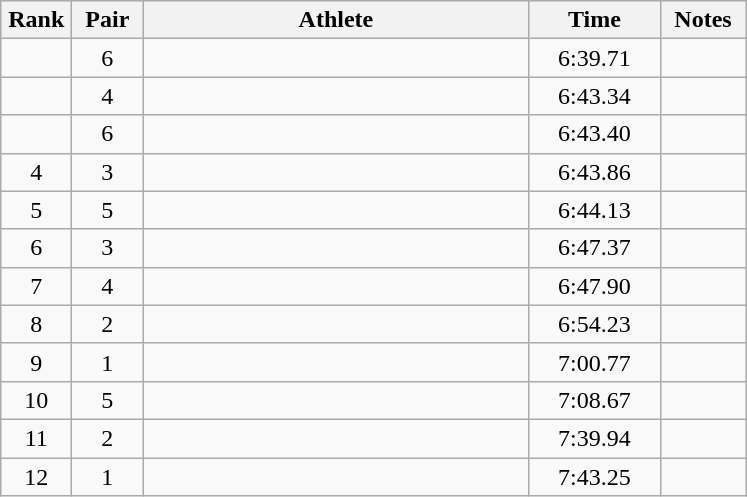<table class=wikitable style="text-align:center">
<tr>
<th width=40>Rank</th>
<th width=40>Pair</th>
<th width=250>Athlete</th>
<th width=80>Time</th>
<th width=50>Notes</th>
</tr>
<tr>
<td></td>
<td>6</td>
<td align=left></td>
<td>6:39.71</td>
<td></td>
</tr>
<tr>
<td></td>
<td>4</td>
<td align=left></td>
<td>6:43.34</td>
<td></td>
</tr>
<tr>
<td></td>
<td>6</td>
<td align=left></td>
<td>6:43.40</td>
<td></td>
</tr>
<tr>
<td>4</td>
<td>3</td>
<td align=left></td>
<td>6:43.86</td>
<td></td>
</tr>
<tr>
<td>5</td>
<td>5</td>
<td align=left></td>
<td>6:44.13</td>
<td></td>
</tr>
<tr>
<td>6</td>
<td>3</td>
<td align=left></td>
<td>6:47.37</td>
<td></td>
</tr>
<tr>
<td>7</td>
<td>4</td>
<td align=left></td>
<td>6:47.90</td>
<td></td>
</tr>
<tr>
<td>8</td>
<td>2</td>
<td align=left></td>
<td>6:54.23</td>
<td></td>
</tr>
<tr>
<td>9</td>
<td>1</td>
<td align=left></td>
<td>7:00.77</td>
<td></td>
</tr>
<tr>
<td>10</td>
<td>5</td>
<td align=left></td>
<td>7:08.67</td>
<td></td>
</tr>
<tr>
<td>11</td>
<td>2</td>
<td align=left></td>
<td>7:39.94</td>
<td></td>
</tr>
<tr>
<td>12</td>
<td>1</td>
<td align=left></td>
<td>7:43.25</td>
<td></td>
</tr>
</table>
